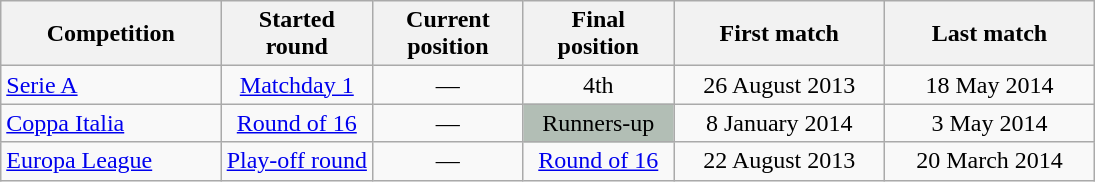<table class="wikitable" style="text-align:center; width:730px;">
<tr>
<th style="text-align:center; width:150px;">Competition</th>
<th style="text-align:center; width:100px;">Started round</th>
<th style="text-align:center; width:100px;">Current <br> position</th>
<th style="text-align:center; width:100px;">Final <br> position</th>
<th style="text-align:center; width:150px;">First match</th>
<th style="text-align:center; width:150px;">Last match</th>
</tr>
<tr>
<td style="text-align:left;"><a href='#'>Serie A</a></td>
<td><a href='#'>Matchday 1</a></td>
<td>—</td>
<td>4th</td>
<td>26 August 2013</td>
<td>18 May 2014</td>
</tr>
<tr>
<td style="text-align:left;"><a href='#'>Coppa Italia</a></td>
<td><a href='#'>Round of 16</a></td>
<td>—</td>
<td style=background:#B2BEB5;>Runners-up</td>
<td>8 January 2014</td>
<td>3 May 2014</td>
</tr>
<tr>
<td style="text-align:left;"><a href='#'>Europa League</a></td>
<td><a href='#'>Play-off round</a></td>
<td>—</td>
<td><a href='#'>Round of 16</a></td>
<td>22 August 2013</td>
<td>20 March 2014</td>
</tr>
</table>
